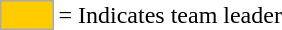<table>
<tr>
<td style="background:#fc0; border:1px solid #aaa; width:2em;"></td>
<td>= Indicates team leader</td>
</tr>
</table>
